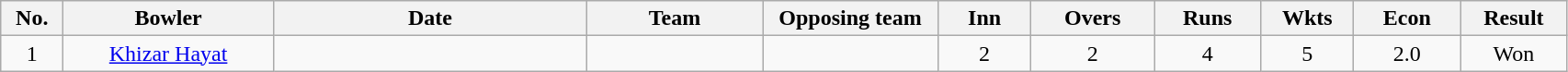<table class="wikitable sortable" style="font-size: 100%">
<tr align=center>
<th scope="col" width="38">No.</th>
<th scope="col" width="145">Bowler</th>
<th scope="col" width="220">Date</th>
<th scope="col" width="120">Team</th>
<th scope="col" width="120">Opposing team</th>
<th scope="col" width="60">Inn</th>
<th scope="col" width="82">Overs</th>
<th scope="col" width="70">Runs</th>
<th scope="col" width="60">Wkts</th>
<th scope="col" width="70">Econ</th>
<th scope="col" width="70">Result</th>
</tr>
<tr align="center">
<td scope="row">1</td>
<td><a href='#'>Khizar Hayat</a></td>
<td></td>
<td></td>
<td></td>
<td>2</td>
<td>2</td>
<td>4</td>
<td>5</td>
<td>2.0</td>
<td>Won</td>
</tr>
</table>
